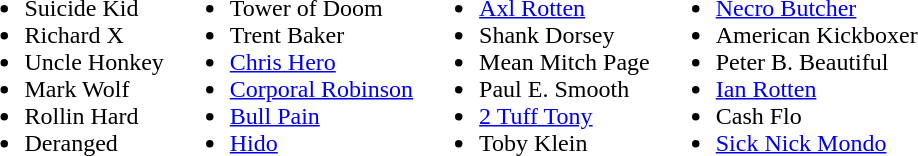<table>
<tr>
<td valign=top><br><ul><li>Suicide Kid</li><li>Richard X</li><li>Uncle Honkey</li><li>Mark Wolf</li><li>Rollin Hard</li><li>Deranged</li></ul></td>
<td valign=top><br><ul><li>Tower of Doom</li><li>Trent Baker</li><li><a href='#'>Chris Hero</a></li><li><a href='#'>Corporal Robinson</a></li><li><a href='#'>Bull Pain</a></li><li><a href='#'>Hido</a></li></ul></td>
<td valign=top><br><ul><li><a href='#'>Axl Rotten</a></li><li>Shank Dorsey</li><li>Mean Mitch Page</li><li>Paul E. Smooth</li><li><a href='#'>2 Tuff Tony</a></li><li>Toby Klein</li></ul></td>
<td valign=top><br><ul><li><a href='#'>Necro Butcher</a></li><li>American Kickboxer</li><li>Peter B. Beautiful</li><li><a href='#'>Ian Rotten</a></li><li>Cash Flo</li><li><a href='#'>Sick Nick Mondo</a></li></ul></td>
</tr>
</table>
